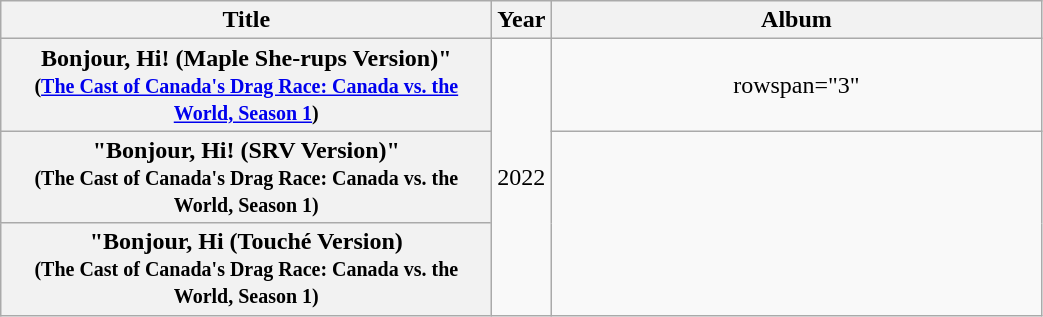<table class="wikitable plainrowheaders" style="text-align:center;">
<tr>
<th style="width:20em;">Title</th>
<th style="width:1em;">Year</th>
<th style="width:20em;">Album</th>
</tr>
<tr>
<th scope="row">Bonjour, Hi! (Maple She-rups Version)"<br><small>(<a href='#'>The Cast of Canada's Drag Race: Canada vs. the World, Season 1</a>)</small></th>
<td rowspan="3">2022</td>
<td>rowspan="3" </td>
</tr>
<tr>
<th scope="row">"Bonjour, Hi! (SRV Version)"<br><small>(The Cast of Canada's Drag Race: Canada vs. the World, Season 1)</small></th>
</tr>
<tr>
<th scope="row">"Bonjour, Hi (Touché Version)<br><small>(The Cast of Canada's Drag Race: Canada vs. the World, Season 1)</small></th>
</tr>
</table>
